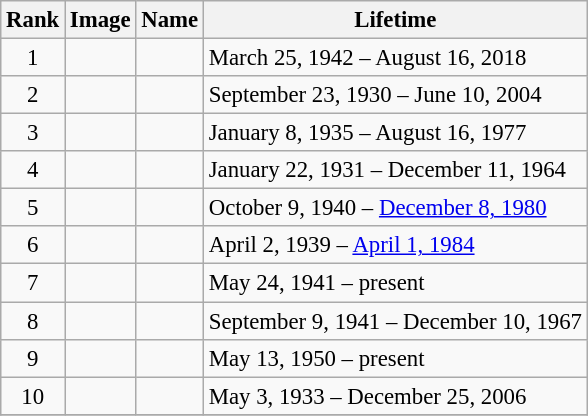<table class="wikitable sortable" style="font-size: 95%">
<tr>
<th>Rank</th>
<th class="unsortable">Image</th>
<th>Name</th>
<th>Lifetime</th>
</tr>
<tr>
<td align="center">1</td>
<td></td>
<td></td>
<td>March 25, 1942 – August 16, 2018</td>
</tr>
<tr>
<td align="center">2</td>
<td></td>
<td></td>
<td>September 23, 1930 – June 10, 2004</td>
</tr>
<tr>
<td align="center">3</td>
<td></td>
<td></td>
<td>January 8, 1935 – August 16, 1977</td>
</tr>
<tr>
<td align="center">4</td>
<td></td>
<td></td>
<td>January 22, 1931 – December 11, 1964</td>
</tr>
<tr>
<td align="center">5</td>
<td></td>
<td></td>
<td>October 9, 1940 – <a href='#'>December 8, 1980</a></td>
</tr>
<tr>
<td align="center">6</td>
<td></td>
<td></td>
<td>April 2, 1939 – <a href='#'>April 1, 1984</a></td>
</tr>
<tr>
<td align="center">7</td>
<td></td>
<td></td>
<td>May 24, 1941 – present</td>
</tr>
<tr>
<td align="center">8</td>
<td></td>
<td></td>
<td>September 9, 1941 – December 10, 1967</td>
</tr>
<tr>
<td align="center">9</td>
<td></td>
<td></td>
<td>May 13, 1950 – present</td>
</tr>
<tr>
<td align="center">10</td>
<td></td>
<td></td>
<td>May 3, 1933 – December 25, 2006</td>
</tr>
<tr>
</tr>
</table>
